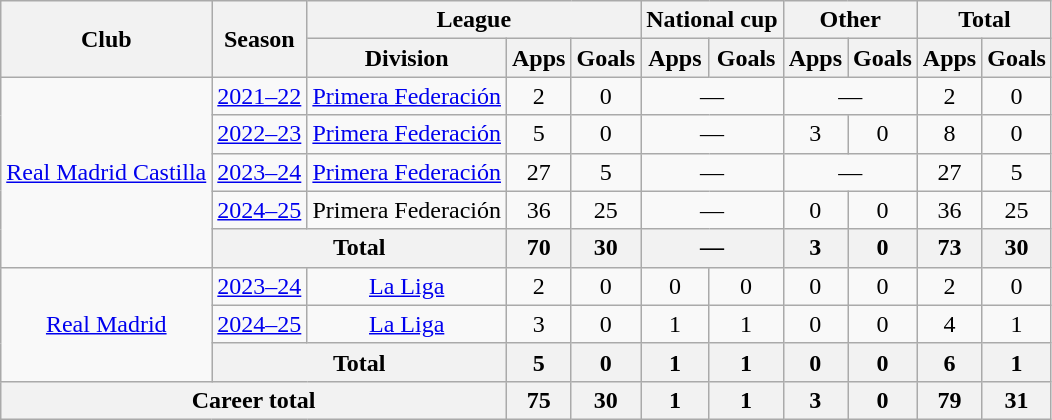<table class="wikitable" style="text-align:center">
<tr>
<th rowspan="2">Club</th>
<th rowspan="2">Season</th>
<th colspan="3">League</th>
<th colspan="2">National cup</th>
<th colspan="2">Other</th>
<th colspan="2">Total</th>
</tr>
<tr>
<th>Division</th>
<th>Apps</th>
<th>Goals</th>
<th>Apps</th>
<th>Goals</th>
<th>Apps</th>
<th>Goals</th>
<th>Apps</th>
<th>Goals</th>
</tr>
<tr>
<td rowspan="5"><a href='#'>Real Madrid Castilla</a></td>
<td><a href='#'>2021–22</a></td>
<td><a href='#'>Primera Federación</a></td>
<td>2</td>
<td>0</td>
<td colspan="2">—</td>
<td colspan="2">—</td>
<td>2</td>
<td>0</td>
</tr>
<tr>
<td><a href='#'>2022–23</a></td>
<td><a href='#'>Primera Federación</a></td>
<td>5</td>
<td>0</td>
<td colspan="2">—</td>
<td>3</td>
<td>0</td>
<td>8</td>
<td>0</td>
</tr>
<tr>
<td><a href='#'>2023–24</a></td>
<td><a href='#'>Primera Federación</a></td>
<td>27</td>
<td>5</td>
<td colspan="2">—</td>
<td colspan="2">—</td>
<td>27</td>
<td>5</td>
</tr>
<tr>
<td><a href='#'>2024–25</a></td>
<td>Primera Federación</td>
<td>36</td>
<td>25</td>
<td colspan="2">—</td>
<td>0</td>
<td>0</td>
<td>36</td>
<td>25</td>
</tr>
<tr>
<th colspan="2">Total</th>
<th>70</th>
<th>30</th>
<th colspan="2">—</th>
<th>3</th>
<th>0</th>
<th>73</th>
<th>30</th>
</tr>
<tr>
<td rowspan="3"><a href='#'>Real Madrid</a></td>
<td><a href='#'>2023–24</a></td>
<td><a href='#'>La Liga</a></td>
<td>2</td>
<td>0</td>
<td>0</td>
<td>0</td>
<td>0</td>
<td>0</td>
<td>2</td>
<td>0</td>
</tr>
<tr>
<td><a href='#'>2024–25</a></td>
<td><a href='#'>La Liga</a></td>
<td>3</td>
<td>0</td>
<td>1</td>
<td>1</td>
<td>0</td>
<td>0</td>
<td>4</td>
<td>1</td>
</tr>
<tr>
<th colspan="2">Total</th>
<th>5</th>
<th>0</th>
<th>1</th>
<th>1</th>
<th>0</th>
<th>0</th>
<th>6</th>
<th>1</th>
</tr>
<tr>
<th colspan="3">Career total</th>
<th>75</th>
<th>30</th>
<th>1</th>
<th>1</th>
<th>3</th>
<th>0</th>
<th>79</th>
<th>31</th>
</tr>
</table>
